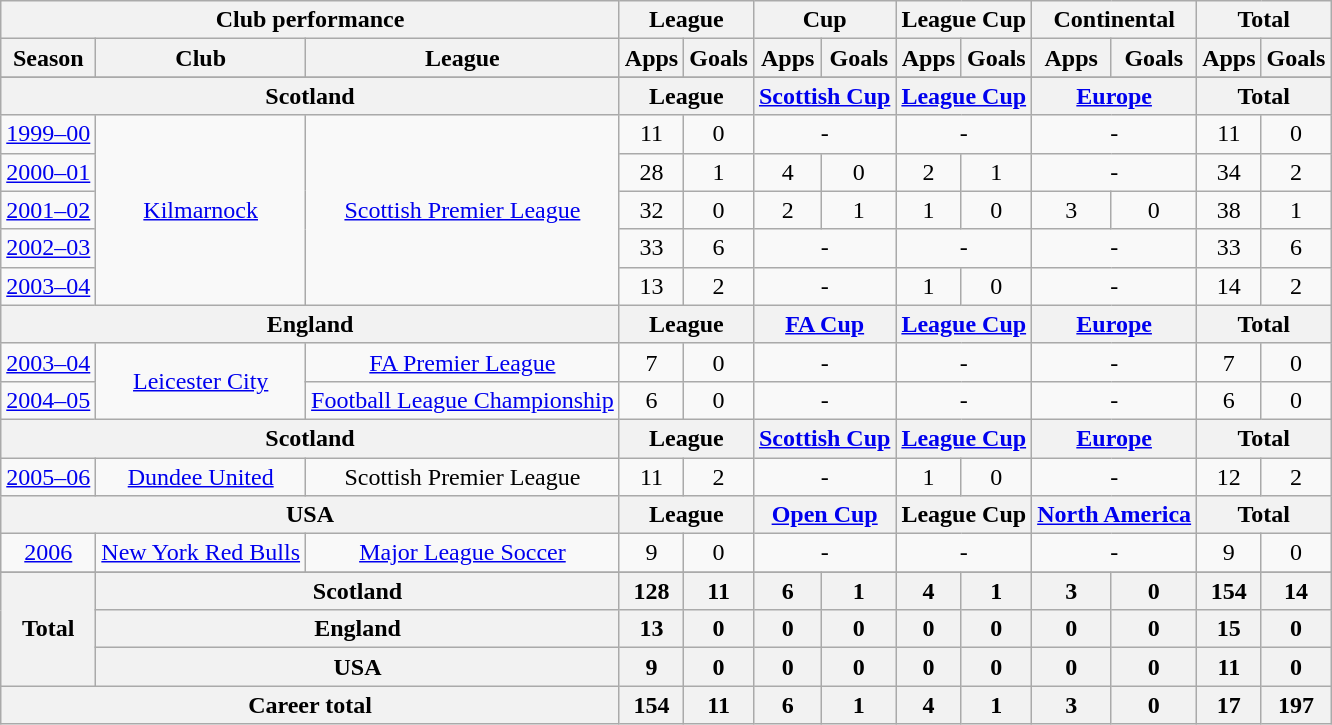<table class="wikitable" style="text-align:center">
<tr>
<th colspan=3>Club performance</th>
<th colspan=2>League</th>
<th colspan=2>Cup</th>
<th colspan=2>League Cup</th>
<th colspan=2>Continental</th>
<th colspan=2>Total</th>
</tr>
<tr>
<th>Season</th>
<th>Club</th>
<th>League</th>
<th>Apps</th>
<th>Goals</th>
<th>Apps</th>
<th>Goals</th>
<th>Apps</th>
<th>Goals</th>
<th>Apps</th>
<th>Goals</th>
<th>Apps</th>
<th>Goals</th>
</tr>
<tr>
</tr>
<tr>
<th colspan=3>Scotland</th>
<th colspan=2>League</th>
<th colspan=2><a href='#'>Scottish Cup</a></th>
<th colspan=2><a href='#'>League Cup</a></th>
<th colspan=2><a href='#'>Europe</a></th>
<th colspan=2>Total</th>
</tr>
<tr>
<td><a href='#'>1999–00</a></td>
<td rowspan="5"><a href='#'>Kilmarnock</a></td>
<td rowspan="5"><a href='#'>Scottish Premier League</a></td>
<td>11</td>
<td>0</td>
<td colspan="2">-</td>
<td colspan="2">-</td>
<td colspan="2">-</td>
<td>11</td>
<td>0</td>
</tr>
<tr>
<td><a href='#'>2000–01</a></td>
<td>28</td>
<td>1</td>
<td>4</td>
<td>0</td>
<td>2</td>
<td>1</td>
<td colspan="2">-</td>
<td>34</td>
<td>2</td>
</tr>
<tr>
<td><a href='#'>2001–02</a></td>
<td>32</td>
<td>0</td>
<td>2</td>
<td>1</td>
<td>1</td>
<td>0</td>
<td>3</td>
<td>0</td>
<td>38</td>
<td>1</td>
</tr>
<tr>
<td><a href='#'>2002–03</a></td>
<td>33</td>
<td>6</td>
<td colspan="2">-</td>
<td colspan="2">-</td>
<td colspan="2">-</td>
<td>33</td>
<td>6</td>
</tr>
<tr>
<td><a href='#'>2003–04</a></td>
<td>13</td>
<td>2</td>
<td colspan="2">-</td>
<td>1</td>
<td>0</td>
<td colspan="2">-</td>
<td>14</td>
<td>2</td>
</tr>
<tr>
<th colspan=3>England</th>
<th colspan=2>League</th>
<th colspan=2><a href='#'>FA Cup</a></th>
<th colspan=2><a href='#'>League Cup</a></th>
<th colspan=2><a href='#'>Europe</a></th>
<th colspan=2>Total</th>
</tr>
<tr>
<td><a href='#'>2003–04</a></td>
<td rowspan="2"><a href='#'>Leicester City</a></td>
<td><a href='#'>FA Premier League</a></td>
<td>7</td>
<td>0</td>
<td colspan="2">-</td>
<td colspan="2">-</td>
<td colspan="2">-</td>
<td>7</td>
<td>0</td>
</tr>
<tr>
<td><a href='#'>2004–05</a></td>
<td><a href='#'>Football League Championship</a></td>
<td>6</td>
<td>0</td>
<td colspan="2">-</td>
<td colspan="2">-</td>
<td colspan="2">-</td>
<td>6</td>
<td>0</td>
</tr>
<tr>
<th colspan=3>Scotland</th>
<th colspan=2>League</th>
<th colspan=2><a href='#'>Scottish Cup</a></th>
<th colspan=2><a href='#'>League Cup</a></th>
<th colspan=2><a href='#'>Europe</a></th>
<th colspan=2>Total</th>
</tr>
<tr>
<td><a href='#'>2005–06</a></td>
<td><a href='#'>Dundee United</a></td>
<td>Scottish Premier League</td>
<td>11</td>
<td>2</td>
<td colspan="2">-</td>
<td>1</td>
<td>0</td>
<td colspan="2">-</td>
<td>12</td>
<td>2</td>
</tr>
<tr>
<th colspan=3>USA</th>
<th colspan=2>League</th>
<th colspan=2><a href='#'>Open Cup</a></th>
<th colspan=2>League Cup</th>
<th colspan=2><a href='#'>North America</a></th>
<th colspan=2>Total</th>
</tr>
<tr>
<td><a href='#'>2006</a></td>
<td><a href='#'>New York Red Bulls</a></td>
<td><a href='#'>Major League Soccer</a></td>
<td>9</td>
<td>0</td>
<td colspan="2">-</td>
<td colspan="2">-</td>
<td colspan="2">-</td>
<td>9</td>
<td>0</td>
</tr>
<tr>
</tr>
<tr>
<th rowspan=3>Total</th>
<th colspan=2>Scotland</th>
<th>128</th>
<th>11</th>
<th>6</th>
<th>1</th>
<th>4</th>
<th>1</th>
<th>3</th>
<th>0</th>
<th>154</th>
<th>14</th>
</tr>
<tr>
<th colspan=2>England</th>
<th>13</th>
<th>0</th>
<th>0</th>
<th>0</th>
<th>0</th>
<th>0</th>
<th>0</th>
<th>0</th>
<th>15</th>
<th>0</th>
</tr>
<tr>
<th colspan=2>USA</th>
<th>9</th>
<th>0</th>
<th>0</th>
<th>0</th>
<th>0</th>
<th>0</th>
<th>0</th>
<th>0</th>
<th>11</th>
<th>0</th>
</tr>
<tr>
<th colspan=3>Career total</th>
<th>154</th>
<th>11</th>
<th>6</th>
<th>1</th>
<th>4</th>
<th>1</th>
<th>3</th>
<th>0</th>
<th>17</th>
<th>197</th>
</tr>
</table>
